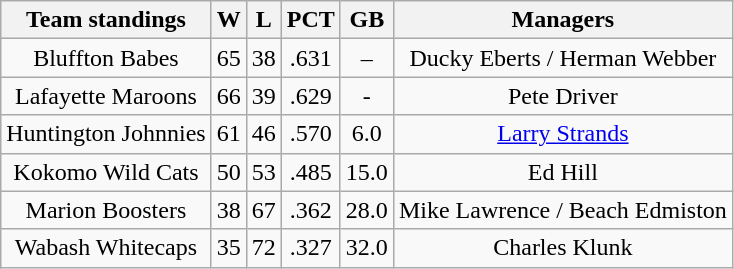<table class="wikitable">
<tr>
<th>Team standings</th>
<th>W</th>
<th>L</th>
<th>PCT</th>
<th>GB</th>
<th>Managers</th>
</tr>
<tr align=center>
<td>Bluffton Babes</td>
<td>65</td>
<td>38</td>
<td>.631</td>
<td>–</td>
<td>Ducky Eberts / Herman Webber</td>
</tr>
<tr align=center>
<td>Lafayette Maroons</td>
<td>66</td>
<td>39</td>
<td>.629</td>
<td>-</td>
<td>Pete Driver</td>
</tr>
<tr align=center>
<td>Huntington Johnnies</td>
<td>61</td>
<td>46</td>
<td>.570</td>
<td>6.0</td>
<td><a href='#'>Larry Strands</a></td>
</tr>
<tr align=center>
<td>Kokomo Wild Cats</td>
<td>50</td>
<td>53</td>
<td>.485</td>
<td>15.0</td>
<td>Ed Hill</td>
</tr>
<tr align=center>
<td>Marion Boosters</td>
<td>38</td>
<td>67</td>
<td>.362</td>
<td>28.0</td>
<td>Mike Lawrence / Beach Edmiston</td>
</tr>
<tr align=center>
<td>Wabash Whitecaps</td>
<td>35</td>
<td>72</td>
<td>.327</td>
<td>32.0</td>
<td>Charles Klunk</td>
</tr>
</table>
